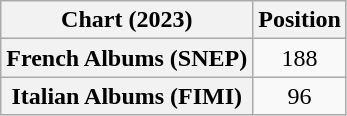<table class="wikitable sortable plainrowheaders" style="text-align:center">
<tr>
<th scope="col">Chart (2023)</th>
<th scope="col">Position</th>
</tr>
<tr>
<th scope="row">French Albums (SNEP)</th>
<td>188</td>
</tr>
<tr>
<th scope="row">Italian Albums (FIMI)</th>
<td>96</td>
</tr>
</table>
